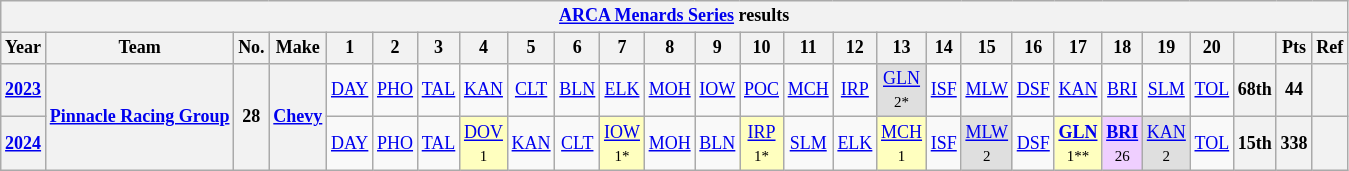<table class="wikitable" style="text-align:center; font-size:75%">
<tr>
<th colspan=27><a href='#'>ARCA Menards Series</a> results</th>
</tr>
<tr>
<th>Year</th>
<th>Team</th>
<th>No.</th>
<th>Make</th>
<th>1</th>
<th>2</th>
<th>3</th>
<th>4</th>
<th>5</th>
<th>6</th>
<th>7</th>
<th>8</th>
<th>9</th>
<th>10</th>
<th>11</th>
<th>12</th>
<th>13</th>
<th>14</th>
<th>15</th>
<th>16</th>
<th>17</th>
<th>18</th>
<th>19</th>
<th>20</th>
<th></th>
<th>Pts</th>
<th>Ref</th>
</tr>
<tr>
<th><a href='#'>2023</a></th>
<th rowspan=2><a href='#'>Pinnacle Racing Group</a></th>
<th rowspan=2>28</th>
<th rowspan=2><a href='#'>Chevy</a></th>
<td><a href='#'>DAY</a></td>
<td><a href='#'>PHO</a></td>
<td><a href='#'>TAL</a></td>
<td><a href='#'>KAN</a></td>
<td><a href='#'>CLT</a></td>
<td><a href='#'>BLN</a></td>
<td><a href='#'>ELK</a></td>
<td><a href='#'>MOH</a></td>
<td><a href='#'>IOW</a></td>
<td><a href='#'>POC</a></td>
<td><a href='#'>MCH</a></td>
<td><a href='#'>IRP</a></td>
<td style="background:#DFDFDF;"><a href='#'>GLN</a><br><small>2*</small></td>
<td><a href='#'>ISF</a></td>
<td><a href='#'>MLW</a></td>
<td><a href='#'>DSF</a></td>
<td><a href='#'>KAN</a></td>
<td><a href='#'>BRI</a></td>
<td><a href='#'>SLM</a></td>
<td><a href='#'>TOL</a></td>
<th>68th</th>
<th>44</th>
<th></th>
</tr>
<tr>
<th><a href='#'>2024</a></th>
<td><a href='#'>DAY</a></td>
<td><a href='#'>PHO</a></td>
<td><a href='#'>TAL</a></td>
<td style="background:#FFFFBF;"><a href='#'>DOV</a><br><small>1</small></td>
<td><a href='#'>KAN</a></td>
<td><a href='#'>CLT</a></td>
<td style="background:#FFFFBF;"><a href='#'>IOW</a><br><small>1*</small></td>
<td><a href='#'>MOH</a></td>
<td><a href='#'>BLN</a></td>
<td style="background:#FFFFBF;"><a href='#'>IRP</a><br><small>1*</small></td>
<td><a href='#'>SLM</a></td>
<td><a href='#'>ELK</a></td>
<td style="background:#FFFFBF;"><a href='#'>MCH</a><br><small>1</small></td>
<td><a href='#'>ISF</a></td>
<td style="background:#DFDFDF;"><a href='#'>MLW</a><br><small>2</small></td>
<td><a href='#'>DSF</a></td>
<td style="background:#FFFFBF;"><strong><a href='#'>GLN</a></strong><br><small>1**</small></td>
<td style="background:#EFCFFF;"><strong><a href='#'>BRI</a></strong><br><small>26</small></td>
<td style="background:#DFDFDF;"><a href='#'>KAN</a><br><small>2</small></td>
<td><a href='#'>TOL</a></td>
<th>15th</th>
<th>338</th>
<th></th>
</tr>
</table>
